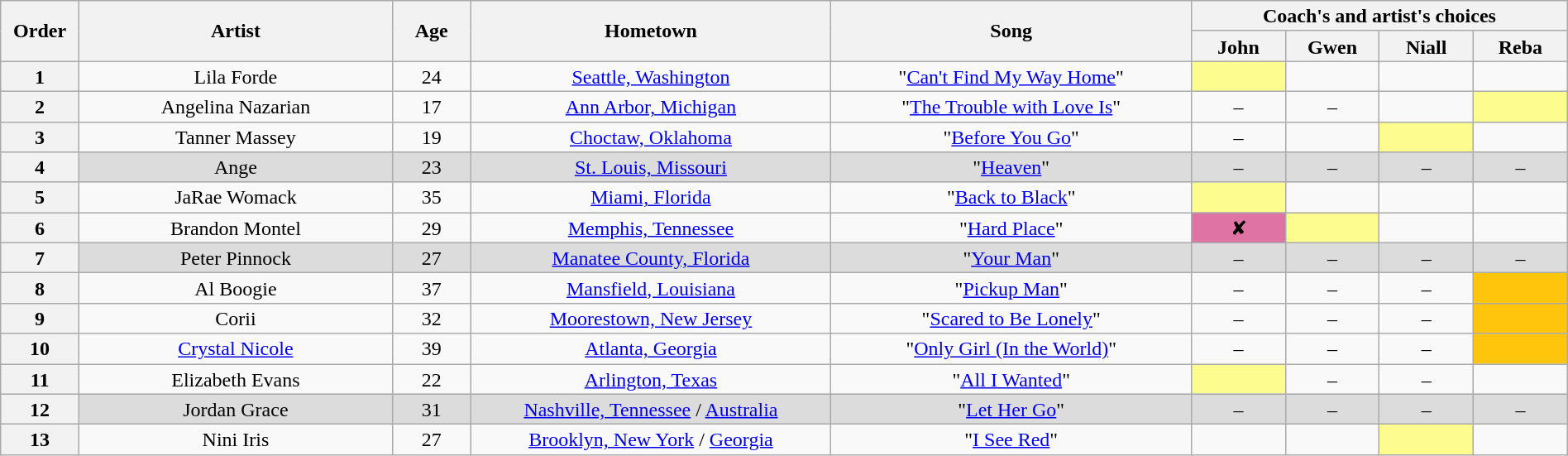<table class="wikitable" style="text-align:center; line-height:17px; width:100%">
<tr>
<th rowspan="2" scope="col" style="width:05%">Order</th>
<th rowspan="2" scope="col" style="width:20%">Artist</th>
<th rowspan="2" scope="col" style="width:05%">Age</th>
<th rowspan="2" scope="col" style="width:23%">Hometown</th>
<th rowspan="2" scope="col" style="width:23%">Song</th>
<th colspan="4" scope="col" style="width:25%">Coach's and artist's choices</th>
</tr>
<tr>
<th style="width:06%">John</th>
<th style="width:06%">Gwen</th>
<th style="width:06%">Niall</th>
<th style="width:06%">Reba</th>
</tr>
<tr>
<th>1</th>
<td>Lila Forde</td>
<td>24</td>
<td><a href='#'>Seattle, Washington</a></td>
<td>"<a href='#'>Can't Find My Way Home</a>"</td>
<td style="background:#fdfc8f"><em></em></td>
<td><em></em></td>
<td><em></em></td>
<td><em></em></td>
</tr>
<tr>
<th>2</th>
<td>Angelina Nazarian</td>
<td>17</td>
<td><a href='#'>Ann Arbor, Michigan</a></td>
<td>"<a href='#'>The Trouble with Love Is</a>"</td>
<td>–</td>
<td>–</td>
<td><em></em></td>
<td style="background:#fdfc8f"><em></em></td>
</tr>
<tr>
<th>3</th>
<td>Tanner Massey</td>
<td>19</td>
<td><a href='#'>Choctaw, Oklahoma</a></td>
<td>"<a href='#'>Before You Go</a>"</td>
<td>–</td>
<td><em></em></td>
<td style="background:#fdfc8f"><em></em></td>
<td><em></em></td>
</tr>
<tr style="background:#DCDCDC">
<th>4</th>
<td>Ange</td>
<td>23</td>
<td><a href='#'>St. Louis, Missouri</a></td>
<td>"<a href='#'>Heaven</a>"</td>
<td>–</td>
<td>–</td>
<td>–</td>
<td>–</td>
</tr>
<tr>
<th>5</th>
<td>JaRae Womack</td>
<td>35</td>
<td><a href='#'>Miami, Florida</a></td>
<td>"<a href='#'>Back to Black</a>"</td>
<td style="background:#fdfc8f"><em></em></td>
<td><em></em></td>
<td><em></em></td>
<td><em></em></td>
</tr>
<tr>
<th>6</th>
<td>Brandon Montel</td>
<td>29</td>
<td><a href='#'>Memphis, Tennessee</a></td>
<td>"<a href='#'>Hard Place</a>"</td>
<td style="background:#df74a4">✘</td>
<td style="background:#fdfc8f"><em></em></td>
<td><em></em></td>
<td><em></em></td>
</tr>
<tr style="background:#DCDCDC">
<th>7</th>
<td>Peter Pinnock</td>
<td>27</td>
<td><a href='#'>Manatee County, Florida</a></td>
<td>"<a href='#'>Your Man</a>"</td>
<td>–</td>
<td>–</td>
<td>–</td>
<td>–</td>
</tr>
<tr>
<th>8</th>
<td>Al Boogie</td>
<td>37</td>
<td><a href='#'>Mansfield, Louisiana</a></td>
<td>"<a href='#'>Pickup Man</a>"</td>
<td>–</td>
<td>–</td>
<td>–</td>
<td style="background:#ffc40c"><em></em></td>
</tr>
<tr>
<th>9</th>
<td>Corii</td>
<td>32</td>
<td><a href='#'>Moorestown, New Jersey</a></td>
<td>"<a href='#'>Scared to Be Lonely</a>"</td>
<td>–</td>
<td>–</td>
<td>–</td>
<td style="background:#ffc40c"><em></em></td>
</tr>
<tr>
<th>10</th>
<td><a href='#'>Crystal Nicole</a></td>
<td>39</td>
<td><a href='#'>Atlanta, Georgia</a></td>
<td>"<a href='#'>Only Girl (In the World)</a>"</td>
<td>–</td>
<td>–</td>
<td>–</td>
<td style="background:#ffc40c"><em></em></td>
</tr>
<tr>
<th>11</th>
<td>Elizabeth Evans</td>
<td>22</td>
<td><a href='#'>Arlington, Texas</a></td>
<td>"<a href='#'>All I Wanted</a>"</td>
<td style="background:#fdfc8f"><em></em></td>
<td>–</td>
<td>–</td>
<td><em></em></td>
</tr>
<tr style="background:#DCDCDC">
<th>12</th>
<td>Jordan Grace</td>
<td>31</td>
<td><a href='#'>Nashville, Tennessee</a> / <a href='#'>Australia</a></td>
<td>"<a href='#'>Let Her Go</a>"</td>
<td>–</td>
<td>–</td>
<td>–</td>
<td>–</td>
</tr>
<tr>
<th>13</th>
<td>Nini Iris</td>
<td>27</td>
<td><a href='#'>Brooklyn, New York</a> / <a href='#'>Georgia</a></td>
<td>"<a href='#'>I See Red</a>"</td>
<td><em></em></td>
<td><em></em></td>
<td style="background:#fdfc8f"><em></em></td>
<td><em></em></td>
</tr>
</table>
